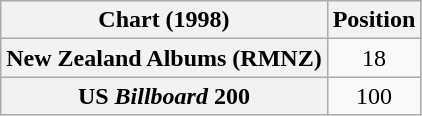<table class="wikitable sortable plainrowheaders" style="text-align:center;">
<tr>
<th scope="column">Chart (1998)</th>
<th scope="column">Position</th>
</tr>
<tr>
<th scope="row">New Zealand Albums (RMNZ)</th>
<td>18</td>
</tr>
<tr>
<th scope="row">US <em>Billboard</em> 200</th>
<td>100</td>
</tr>
</table>
